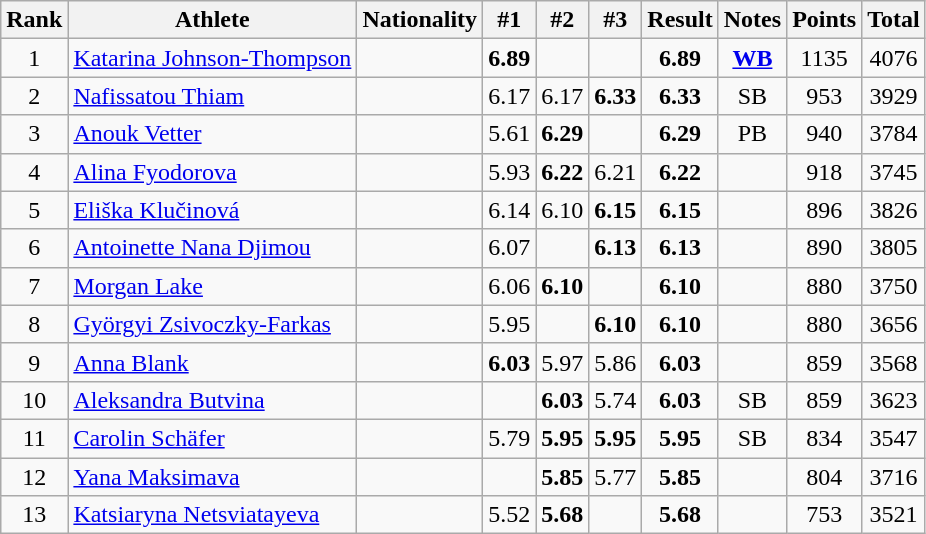<table class="wikitable sortable" style="text-align:center">
<tr>
<th>Rank</th>
<th>Athlete</th>
<th>Nationality</th>
<th>#1</th>
<th>#2</th>
<th>#3</th>
<th>Result</th>
<th>Notes</th>
<th>Points</th>
<th>Total</th>
</tr>
<tr>
<td>1</td>
<td align=left><a href='#'>Katarina Johnson-Thompson</a></td>
<td align=left></td>
<td><strong>6.89</strong></td>
<td></td>
<td></td>
<td><strong>6.89</strong></td>
<td><strong><a href='#'>WB</a></strong></td>
<td>1135</td>
<td>4076</td>
</tr>
<tr>
<td>2</td>
<td align=left><a href='#'>Nafissatou Thiam</a></td>
<td align=left></td>
<td>6.17</td>
<td>6.17</td>
<td><strong>6.33</strong></td>
<td><strong>6.33</strong></td>
<td>SB</td>
<td>953</td>
<td>3929</td>
</tr>
<tr>
<td>3</td>
<td align=left><a href='#'>Anouk Vetter</a></td>
<td align=left></td>
<td>5.61</td>
<td><strong>6.29</strong></td>
<td></td>
<td><strong>6.29</strong></td>
<td>PB</td>
<td>940</td>
<td>3784</td>
</tr>
<tr>
<td>4</td>
<td align=left><a href='#'>Alina Fyodorova</a></td>
<td align=left></td>
<td>5.93</td>
<td><strong>6.22</strong></td>
<td>6.21</td>
<td><strong>6.22</strong></td>
<td></td>
<td>918</td>
<td>3745</td>
</tr>
<tr>
<td>5</td>
<td align=left><a href='#'>Eliška Klučinová</a></td>
<td align=left></td>
<td>6.14</td>
<td>6.10</td>
<td><strong>6.15</strong></td>
<td><strong>6.15</strong></td>
<td></td>
<td>896</td>
<td>3826</td>
</tr>
<tr>
<td>6</td>
<td align=left><a href='#'>Antoinette Nana Djimou</a></td>
<td align=left></td>
<td>6.07</td>
<td></td>
<td><strong>6.13</strong></td>
<td><strong>6.13</strong></td>
<td></td>
<td>890</td>
<td>3805</td>
</tr>
<tr>
<td>7</td>
<td align=left><a href='#'>Morgan Lake</a></td>
<td align=left></td>
<td>6.06</td>
<td><strong>6.10</strong></td>
<td></td>
<td><strong>6.10</strong></td>
<td></td>
<td>880</td>
<td>3750</td>
</tr>
<tr>
<td>8</td>
<td align=left><a href='#'>Györgyi Zsivoczky-Farkas</a></td>
<td align=left></td>
<td>5.95</td>
<td></td>
<td><strong>6.10</strong></td>
<td><strong>6.10</strong></td>
<td></td>
<td>880</td>
<td>3656</td>
</tr>
<tr>
<td>9</td>
<td align=left><a href='#'>Anna Blank</a></td>
<td align=left></td>
<td><strong>6.03</strong></td>
<td>5.97</td>
<td>5.86</td>
<td><strong>6.03</strong></td>
<td></td>
<td>859</td>
<td>3568</td>
</tr>
<tr>
<td>10</td>
<td align=left><a href='#'>Aleksandra Butvina</a></td>
<td align=left></td>
<td></td>
<td><strong>6.03</strong></td>
<td>5.74</td>
<td><strong>6.03</strong></td>
<td>SB</td>
<td>859</td>
<td>3623</td>
</tr>
<tr>
<td>11</td>
<td align=left><a href='#'>Carolin Schäfer</a></td>
<td align=left></td>
<td>5.79</td>
<td><strong>5.95</strong></td>
<td><strong>5.95</strong></td>
<td><strong>5.95</strong></td>
<td>SB</td>
<td>834</td>
<td>3547</td>
</tr>
<tr>
<td>12</td>
<td align=left><a href='#'>Yana Maksimava</a></td>
<td align=left></td>
<td></td>
<td><strong>5.85</strong></td>
<td>5.77</td>
<td><strong>5.85</strong></td>
<td></td>
<td>804</td>
<td>3716</td>
</tr>
<tr>
<td>13</td>
<td align=left><a href='#'>Katsiaryna Netsviatayeva</a></td>
<td align=left></td>
<td>5.52</td>
<td><strong>5.68</strong></td>
<td></td>
<td><strong>5.68</strong></td>
<td></td>
<td>753</td>
<td>3521</td>
</tr>
</table>
